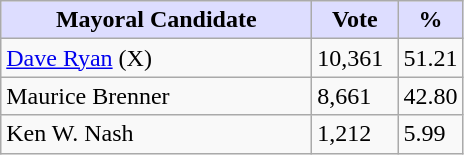<table class="wikitable">
<tr>
<th style="background:#ddf; width:200px;">Mayoral Candidate </th>
<th style="background:#ddf; width:50px;">Vote</th>
<th style="background:#ddf; width:30px;">%</th>
</tr>
<tr>
<td><a href='#'>Dave Ryan</a> (X)</td>
<td>10,361</td>
<td>51.21</td>
</tr>
<tr>
<td>Maurice Brenner</td>
<td>8,661</td>
<td>42.80</td>
</tr>
<tr>
<td>Ken W. Nash</td>
<td>1,212</td>
<td>5.99</td>
</tr>
</table>
